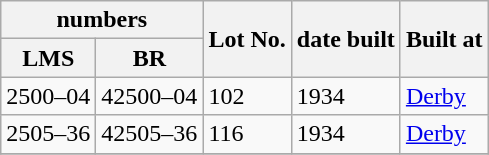<table class="wikitable">
<tr>
<th colspan=2>numbers</th>
<th rowspan=2>Lot No.</th>
<th rowspan=2>date built</th>
<th rowspan=2>Built at</th>
</tr>
<tr>
<th>LMS</th>
<th>BR</th>
</tr>
<tr>
<td>2500–04</td>
<td>42500–04</td>
<td>102</td>
<td>1934</td>
<td><a href='#'>Derby</a></td>
</tr>
<tr>
<td>2505–36</td>
<td>42505–36</td>
<td>116</td>
<td>1934</td>
<td><a href='#'>Derby</a></td>
</tr>
<tr>
</tr>
</table>
